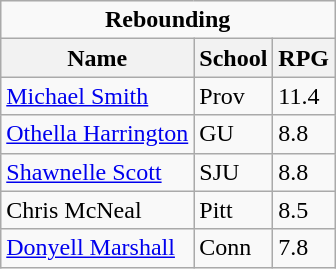<table class="wikitable">
<tr>
<td colspan=3 style="text-align:center;"><strong>Rebounding</strong></td>
</tr>
<tr>
<th>Name</th>
<th>School</th>
<th>RPG</th>
</tr>
<tr>
<td><a href='#'>Michael Smith</a></td>
<td>Prov</td>
<td>11.4</td>
</tr>
<tr>
<td><a href='#'>Othella Harrington</a></td>
<td>GU</td>
<td>8.8</td>
</tr>
<tr>
<td><a href='#'>Shawnelle Scott</a></td>
<td>SJU</td>
<td>8.8</td>
</tr>
<tr>
<td>Chris McNeal</td>
<td>Pitt</td>
<td>8.5</td>
</tr>
<tr>
<td><a href='#'>Donyell Marshall</a></td>
<td>Conn</td>
<td>7.8</td>
</tr>
</table>
